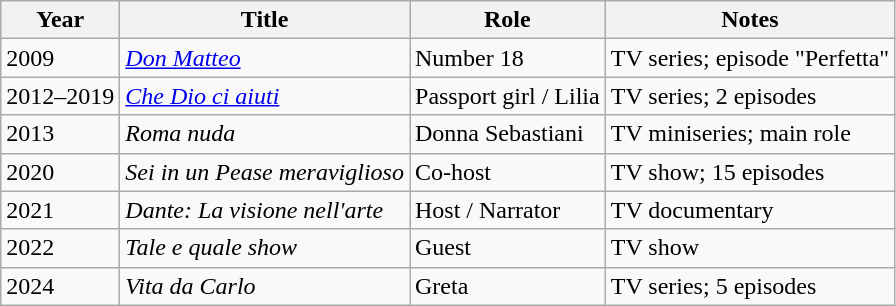<table class="wikitable sortable">
<tr>
<th>Year</th>
<th>Title</th>
<th>Role</th>
<th class="unsortable">Notes</th>
</tr>
<tr>
<td>2009</td>
<td><em><a href='#'>Don Matteo</a></em></td>
<td>Number 18</td>
<td>TV series; episode "Perfetta"</td>
</tr>
<tr>
<td>2012–2019</td>
<td><em><a href='#'>Che Dio ci aiuti</a></em></td>
<td>Passport girl / Lilia</td>
<td>TV series; 2 episodes</td>
</tr>
<tr>
<td>2013</td>
<td><em>Roma nuda</em></td>
<td>Donna Sebastiani</td>
<td>TV miniseries; main role</td>
</tr>
<tr>
<td>2020</td>
<td><em>Sei in un Pease meraviglioso</em></td>
<td>Co-host</td>
<td>TV show; 15 episodes</td>
</tr>
<tr>
<td>2021</td>
<td><em>Dante: La visione nell'arte</em></td>
<td>Host / Narrator</td>
<td>TV documentary</td>
</tr>
<tr>
<td>2022</td>
<td><em>Tale e quale show</em></td>
<td>Guest</td>
<td>TV show</td>
</tr>
<tr>
<td>2024</td>
<td><em>Vita da Carlo</em></td>
<td>Greta</td>
<td>TV series; 5 episodes</td>
</tr>
</table>
